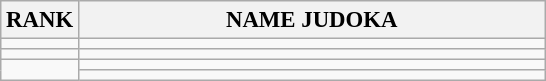<table class="wikitable" style="font-size:95%;">
<tr>
<th>RANK</th>
<th align="left" style="width: 20em">NAME JUDOKA</th>
</tr>
<tr>
<td align="center"></td>
<td></td>
</tr>
<tr>
<td align="center"></td>
<td></td>
</tr>
<tr>
<td rowspan=2 align="center"></td>
<td></td>
</tr>
<tr>
<td></td>
</tr>
</table>
